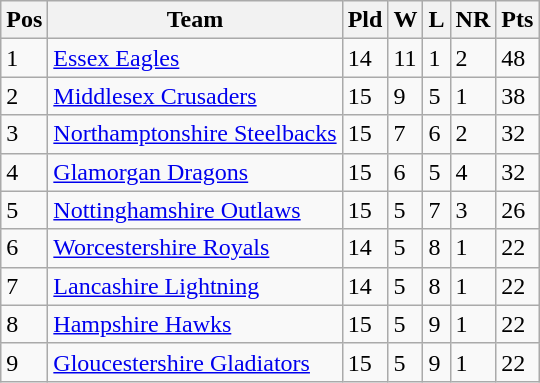<table class="wikitable">
<tr>
<th>Pos</th>
<th>Team</th>
<th>Pld</th>
<th>W</th>
<th>L</th>
<th>NR</th>
<th>Pts</th>
</tr>
<tr>
<td>1</td>
<td><a href='#'>Essex Eagles</a></td>
<td>14</td>
<td>11</td>
<td>1</td>
<td>2</td>
<td>48</td>
</tr>
<tr>
<td>2</td>
<td><a href='#'>Middlesex Crusaders</a></td>
<td>15</td>
<td>9</td>
<td>5</td>
<td>1</td>
<td>38</td>
</tr>
<tr>
<td>3</td>
<td><a href='#'>Northamptonshire Steelbacks</a></td>
<td>15</td>
<td>7</td>
<td>6</td>
<td>2</td>
<td>32</td>
</tr>
<tr>
<td>4</td>
<td><a href='#'>Glamorgan Dragons</a></td>
<td>15</td>
<td>6</td>
<td>5</td>
<td>4</td>
<td>32</td>
</tr>
<tr>
<td>5</td>
<td><a href='#'>Nottinghamshire Outlaws</a></td>
<td>15</td>
<td>5</td>
<td>7</td>
<td>3</td>
<td>26</td>
</tr>
<tr>
<td>6</td>
<td><a href='#'>Worcestershire Royals</a></td>
<td>14</td>
<td>5</td>
<td>8</td>
<td>1</td>
<td>22</td>
</tr>
<tr>
<td>7</td>
<td><a href='#'>Lancashire Lightning</a></td>
<td>14</td>
<td>5</td>
<td>8</td>
<td>1</td>
<td>22</td>
</tr>
<tr>
<td>8</td>
<td><a href='#'>Hampshire Hawks</a></td>
<td>15</td>
<td>5</td>
<td>9</td>
<td>1</td>
<td>22</td>
</tr>
<tr>
<td>9</td>
<td><a href='#'>Gloucestershire Gladiators</a></td>
<td>15</td>
<td>5</td>
<td>9</td>
<td>1</td>
<td>22</td>
</tr>
</table>
